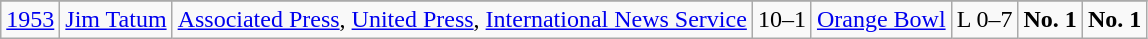<table class="wikitable">
<tr>
</tr>
<tr>
<td><a href='#'>1953</a></td>
<td><a href='#'>Jim Tatum</a></td>
<td><a href='#'>Associated Press</a>, <a href='#'>United Press</a>, <a href='#'>International News Service</a></td>
<td>10–1</td>
<td><a href='#'>Orange Bowl</a></td>
<td>L 0–7</td>
<td><strong>No. 1</strong></td>
<td><strong>No. 1</strong></td>
</tr>
</table>
